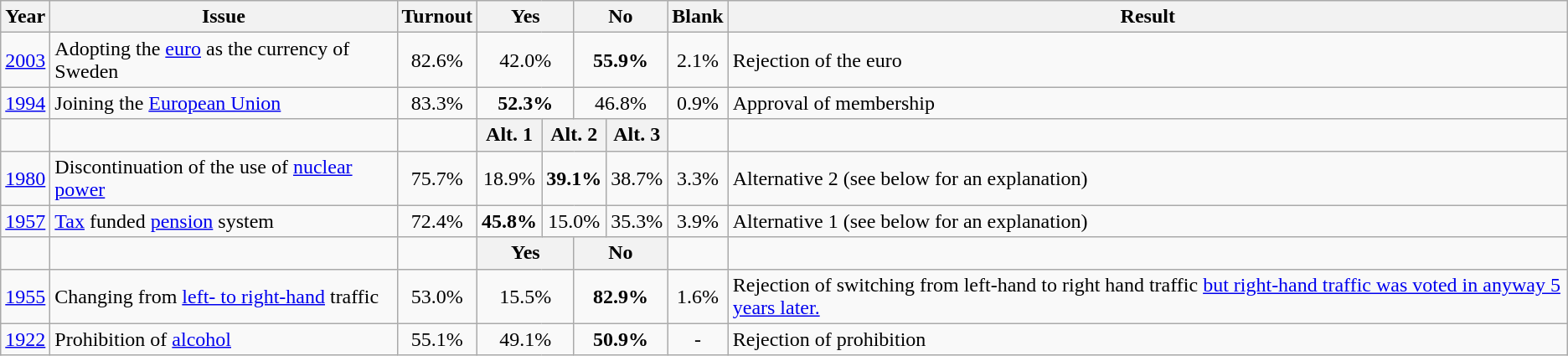<table class="wikitable" style=text-align:center>
<tr>
<th>Year</th>
<th>Issue</th>
<th>Turnout</th>
<th colspan=3>Yes</th>
<th colspan=3>No</th>
<th>Blank</th>
<th>Result</th>
</tr>
<tr>
<td><a href='#'>2003</a></td>
<td align="left">Adopting the <a href='#'>euro</a> as the currency of Sweden</td>
<td>82.6%</td>
<td colspan=3>42.0%</td>
<td colspan=3><strong>55.9%</strong></td>
<td>2.1%</td>
<td align="left">Rejection of the euro</td>
</tr>
<tr>
<td><a href='#'>1994</a></td>
<td align="left">Joining the <a href='#'>European Union</a></td>
<td>83.3%</td>
<td colspan=3><strong>52.3%</strong></td>
<td colspan=3>46.8%</td>
<td>0.9%</td>
<td align="left">Approval of membership</td>
</tr>
<tr>
<td></td>
<td></td>
<td></td>
<th colspan=2>Alt. 1</th>
<th colspan=2>Alt. 2</th>
<th colspan=2>Alt. 3</th>
<td></td>
<td></td>
</tr>
<tr>
<td><a href='#'>1980</a></td>
<td align="left">Discontinuation of the use of <a href='#'>nuclear power</a></td>
<td>75.7%</td>
<td colspan=2>18.9%</td>
<td colspan=2><strong>39.1%</strong></td>
<td colspan=2>38.7%</td>
<td>3.3%</td>
<td align="left">Alternative 2 (see below for an explanation)</td>
</tr>
<tr>
<td><a href='#'>1957</a></td>
<td align="left"><a href='#'>Tax</a> funded <a href='#'>pension</a> system</td>
<td>72.4%</td>
<td colspan=2><strong>45.8%</strong></td>
<td colspan=2>15.0%</td>
<td colspan=2>35.3%</td>
<td>3.9%</td>
<td align="left">Alternative 1 (see below for an explanation)</td>
</tr>
<tr>
<td></td>
<td></td>
<td></td>
<th colspan=3>Yes</th>
<th colspan=3>No</th>
<td></td>
<td></td>
</tr>
<tr>
<td><a href='#'>1955</a></td>
<td align="left">Changing from <a href='#'>left- to right-hand</a> traffic</td>
<td>53.0%</td>
<td colspan=3>15.5%</td>
<td colspan=3><strong>82.9%</strong></td>
<td>1.6%</td>
<td align="left">Rejection of switching from left-hand to right hand traffic <a href='#'>but right-hand traffic was voted in anyway 5 years later.</a></td>
</tr>
<tr>
<td><a href='#'>1922</a></td>
<td align="left">Prohibition of <a href='#'>alcohol</a></td>
<td>55.1%</td>
<td colspan=3>49.1%</td>
<td colspan=3><strong>50.9%</strong></td>
<td>-</td>
<td align="left">Rejection of prohibition</td>
</tr>
</table>
